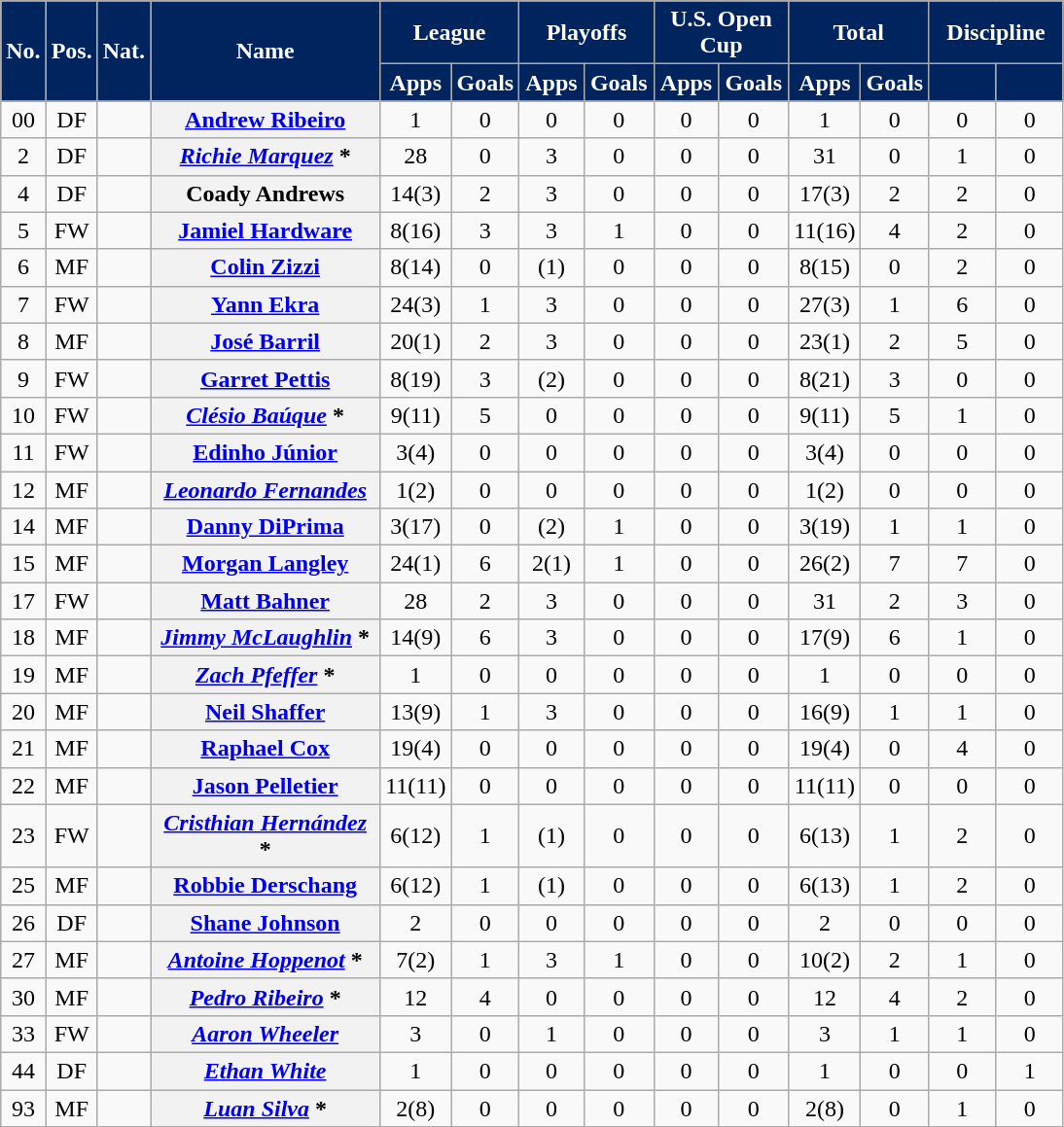<table class="wikitable plainrowheaders" style="text-align:center">
<tr>
<th rowspan="2" style="color:white; background:#00245D;">No.</th>
<th rowspan="2" style="color:white; background:#00245D;">Pos.</th>
<th rowspan="2" style="color:white; background:#00245D;">Nat.</th>
<th rowspan="2" style="color:white; background:#00245D;width:150px;" scope="col">Name</th>
<th colspan="2" style="color:white; background:#00245D;width:85px;">League</th>
<th colspan="2" style="color:white; background:#00245D;width:85px;">Playoffs</th>
<th colspan="2" style="color:white; background:#00245D;width:85px;">U.S. Open Cup</th>
<th colspan="2" style="color:white; background:#00245D;width:85px;">Total</th>
<th colspan="2" style="color:white; background:#00245D;width:85px;">Discipline</th>
</tr>
<tr>
<th scope="col" style="color:white; background:#00245D">Apps</th>
<th scope="col" style="color:white; background:#00245D">Goals</th>
<th scope="col" style="color:white; background:#00245D">Apps</th>
<th scope="col" style="color:white; background:#00245D">Goals</th>
<th scope="col" style="color:white; background:#00245D">Apps</th>
<th scope="col" style="color:white; background:#00245D">Goals</th>
<th scope="col" style="color:white; background:#00245D">Apps</th>
<th scope="col" style="color:white; background:#00245D">Goals</th>
<th scope="col" style="color:white; background:#00245D"></th>
<th scope="col" style="color:white; background:#00245D"></th>
</tr>
<tr>
<td>00</td>
<td>DF</td>
<td align="left"></td>
<th scope="row"><a href='#'>Andrew Ribeiro</a></th>
<td>1</td>
<td>0</td>
<td>0</td>
<td>0</td>
<td>0</td>
<td>0</td>
<td>1</td>
<td>0</td>
<td>0</td>
<td>0</td>
</tr>
<tr>
<td>2</td>
<td>DF</td>
<td align="left"></td>
<th scope="row"><em><a href='#'>Richie Marquez</a></em> *</th>
<td>28</td>
<td>0</td>
<td>3</td>
<td>0</td>
<td>0</td>
<td>0</td>
<td>31</td>
<td>0</td>
<td>1</td>
<td>0</td>
</tr>
<tr>
<td>4</td>
<td>DF</td>
<td align="left"></td>
<th scope="row">Coady Andrews</th>
<td>14(3)</td>
<td>2</td>
<td>3</td>
<td>0</td>
<td>0</td>
<td>0</td>
<td>17(3)</td>
<td>2</td>
<td>2</td>
<td>0</td>
</tr>
<tr>
<td>5</td>
<td>FW</td>
<td align="left"></td>
<th scope="row"><a href='#'>Jamiel Hardware</a></th>
<td>8(16)</td>
<td>3</td>
<td>3</td>
<td>1</td>
<td>0</td>
<td>0</td>
<td>11(16)</td>
<td>4</td>
<td>2</td>
<td>0</td>
</tr>
<tr>
<td>6</td>
<td>MF</td>
<td align="left"></td>
<th scope="row"><a href='#'>Colin Zizzi</a></th>
<td>8(14)</td>
<td>0</td>
<td>(1)</td>
<td>0</td>
<td>0</td>
<td>0</td>
<td>8(15)</td>
<td>0</td>
<td>2</td>
<td>0</td>
</tr>
<tr>
<td>7</td>
<td>FW</td>
<td align="left"></td>
<th scope="row"><a href='#'>Yann Ekra</a></th>
<td>24(3)</td>
<td>1</td>
<td>3</td>
<td>0</td>
<td>0</td>
<td>0</td>
<td>27(3)</td>
<td>1</td>
<td>6</td>
<td>0</td>
</tr>
<tr>
<td>8</td>
<td>MF</td>
<td align="left"></td>
<th scope="row"><a href='#'>José Barril</a></th>
<td>20(1)</td>
<td>2</td>
<td>3</td>
<td>0</td>
<td>0</td>
<td>0</td>
<td>23(1)</td>
<td>2</td>
<td>5</td>
<td>0</td>
</tr>
<tr>
<td>9</td>
<td>FW</td>
<td align="left"></td>
<th scope="row"><a href='#'>Garret Pettis</a></th>
<td>8(19)</td>
<td>3</td>
<td>(2)</td>
<td>0</td>
<td>0</td>
<td>0</td>
<td>8(21)</td>
<td>3</td>
<td>0</td>
<td>0</td>
</tr>
<tr>
<td>10</td>
<td>FW</td>
<td align="left"></td>
<th scope="row"><em><a href='#'>Clésio Baúque</a></em> *</th>
<td>9(11)</td>
<td>5</td>
<td>0</td>
<td>0</td>
<td>0</td>
<td>0</td>
<td>9(11)</td>
<td>5</td>
<td>1</td>
<td>0</td>
</tr>
<tr>
<td>11</td>
<td>FW</td>
<td align="left"></td>
<th scope="row"><a href='#'>Edinho Júnior</a></th>
<td>3(4)</td>
<td>0</td>
<td>0</td>
<td>0</td>
<td>0</td>
<td>0</td>
<td>3(4)</td>
<td>0</td>
<td>0</td>
<td>0</td>
</tr>
<tr>
<td>12</td>
<td>MF</td>
<td align="left"></td>
<th scope="row"><em><a href='#'>Leonardo Fernandes</a></em></th>
<td>1(2)</td>
<td>0</td>
<td>0</td>
<td>0</td>
<td>0</td>
<td>0</td>
<td>1(2)</td>
<td>0</td>
<td>0</td>
<td>0</td>
</tr>
<tr>
<td>14</td>
<td>MF</td>
<td align="left"></td>
<th scope="row"><a href='#'>Danny DiPrima</a></th>
<td>3(17)</td>
<td>0</td>
<td>(2)</td>
<td>1</td>
<td>0</td>
<td>0</td>
<td>3(19)</td>
<td>1</td>
<td>1</td>
<td>0</td>
</tr>
<tr>
<td>15</td>
<td>MF</td>
<td align="left"></td>
<th scope="row"><a href='#'>Morgan Langley</a></th>
<td>24(1)</td>
<td>6</td>
<td>2(1)</td>
<td>1</td>
<td>0</td>
<td>0</td>
<td>26(2)</td>
<td>7</td>
<td>7</td>
<td>0</td>
</tr>
<tr>
<td>17</td>
<td>FW</td>
<td align="left"></td>
<th scope="row"><a href='#'>Matt Bahner</a></th>
<td>28</td>
<td>2</td>
<td>3</td>
<td>0</td>
<td>0</td>
<td>0</td>
<td>31</td>
<td>2</td>
<td>3</td>
<td>0</td>
</tr>
<tr>
<td>18</td>
<td>MF</td>
<td align="left"></td>
<th scope="row"><em><a href='#'>Jimmy McLaughlin</a></em> *</th>
<td>14(9)</td>
<td>6</td>
<td>3</td>
<td>0</td>
<td>0</td>
<td>0</td>
<td>17(9)</td>
<td>6</td>
<td>1</td>
<td>0</td>
</tr>
<tr>
<td>19</td>
<td>MF</td>
<td align="left"></td>
<th scope="row"><em><a href='#'>Zach Pfeffer</a></em> *</th>
<td>1</td>
<td>0</td>
<td>0</td>
<td>0</td>
<td>0</td>
<td>0</td>
<td>1</td>
<td>0</td>
<td>0</td>
<td>0</td>
</tr>
<tr>
<td>20</td>
<td>MF</td>
<td align="left"></td>
<th scope="row"><a href='#'>Neil Shaffer</a></th>
<td>13(9)</td>
<td>1</td>
<td>3</td>
<td>0</td>
<td>0</td>
<td>0</td>
<td>16(9)</td>
<td>1</td>
<td>1</td>
<td>0</td>
</tr>
<tr>
<td>21</td>
<td>MF</td>
<td align="left"></td>
<th scope="row"><a href='#'>Raphael Cox</a></th>
<td>19(4)</td>
<td>0</td>
<td>0</td>
<td>0</td>
<td>0</td>
<td>0</td>
<td>19(4)</td>
<td>0</td>
<td>4</td>
<td>0</td>
</tr>
<tr>
<td>22</td>
<td>MF</td>
<td align="left"></td>
<th scope="row"><a href='#'>Jason Pelletier</a></th>
<td>11(11)</td>
<td>0</td>
<td>0</td>
<td>0</td>
<td>0</td>
<td>0</td>
<td>11(11)</td>
<td>0</td>
<td>0</td>
<td>0</td>
</tr>
<tr>
<td>23</td>
<td>FW</td>
<td align="left"></td>
<th scope="row"><em><a href='#'>Cristhian Hernández</a></em> *</th>
<td>6(12)</td>
<td>1</td>
<td>(1)</td>
<td>0</td>
<td>0</td>
<td>0</td>
<td>6(13)</td>
<td>1</td>
<td>2</td>
<td>0</td>
</tr>
<tr>
<td>25</td>
<td>MF</td>
<td align="left"></td>
<th scope="row"><a href='#'>Robbie Derschang</a></th>
<td>6(12)</td>
<td>1</td>
<td>(1)</td>
<td>0</td>
<td>0</td>
<td>0</td>
<td>6(13)</td>
<td>1</td>
<td>2</td>
<td>0</td>
</tr>
<tr>
<td>26</td>
<td>DF</td>
<td align="left"></td>
<th scope="row"><a href='#'>Shane Johnson</a></th>
<td>2</td>
<td>0</td>
<td>0</td>
<td>0</td>
<td>0</td>
<td>0</td>
<td>2</td>
<td>0</td>
<td>0</td>
<td>0</td>
</tr>
<tr>
<td>27</td>
<td>MF</td>
<td align="left"></td>
<th scope="row"><em><a href='#'>Antoine Hoppenot</a></em> *</th>
<td>7(2)</td>
<td>1</td>
<td>3</td>
<td>1</td>
<td>0</td>
<td>0</td>
<td>10(2)</td>
<td>2</td>
<td>1</td>
<td>0</td>
</tr>
<tr>
<td>30</td>
<td>MF</td>
<td align="left"></td>
<th scope="row"><em><a href='#'>Pedro Ribeiro</a></em> *</th>
<td>12</td>
<td>4</td>
<td>0</td>
<td>0</td>
<td>0</td>
<td>0</td>
<td>12</td>
<td>4</td>
<td>2</td>
<td>0</td>
</tr>
<tr>
<td>33</td>
<td>FW</td>
<td align="left"></td>
<th scope="row"><em><a href='#'>Aaron Wheeler</a></em></th>
<td>3</td>
<td>0</td>
<td>1</td>
<td>0</td>
<td>0</td>
<td>0</td>
<td>3</td>
<td>1</td>
<td>1</td>
<td>0</td>
</tr>
<tr>
<td>44</td>
<td>DF</td>
<td align="left"></td>
<th scope="row"><em><a href='#'>Ethan White</a></em></th>
<td>1</td>
<td>0</td>
<td>0</td>
<td>0</td>
<td>0</td>
<td>0</td>
<td>1</td>
<td>0</td>
<td>0</td>
<td>1</td>
</tr>
<tr>
<td>93</td>
<td>MF</td>
<td align="left"></td>
<th scope="row"><em><a href='#'>Luan Silva</a></em> *</th>
<td>2(8)</td>
<td>0</td>
<td>0</td>
<td>0</td>
<td>0</td>
<td>0</td>
<td>2(8)</td>
<td>0</td>
<td>1</td>
<td>0</td>
</tr>
</table>
